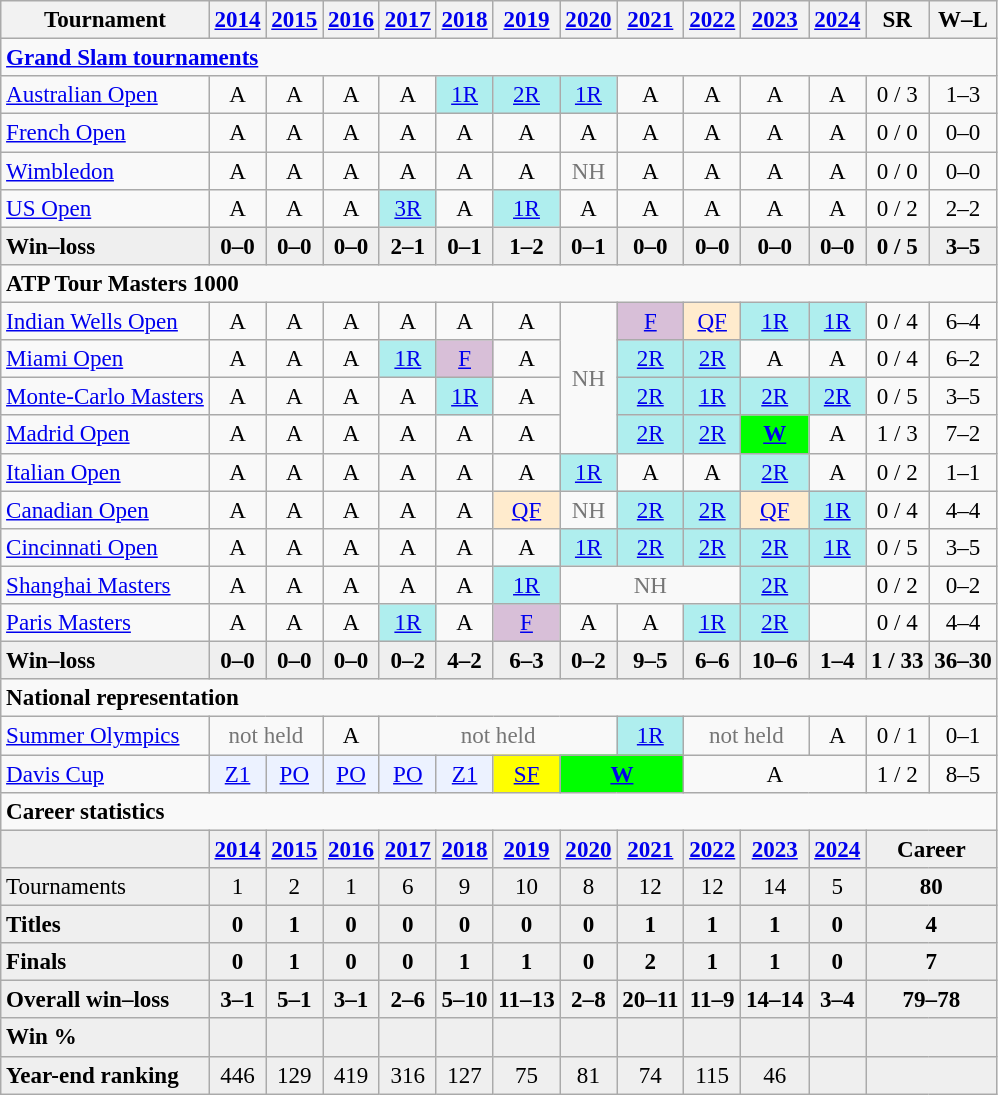<table class=wikitable style=text-align:center;font-size:96%>
<tr>
<th>Tournament</th>
<th><a href='#'>2014</a></th>
<th><a href='#'>2015</a></th>
<th><a href='#'>2016</a></th>
<th><a href='#'>2017</a></th>
<th><a href='#'>2018</a></th>
<th><a href='#'>2019</a></th>
<th><a href='#'>2020</a></th>
<th><a href='#'>2021</a></th>
<th><a href='#'>2022</a></th>
<th><a href='#'>2023</a></th>
<th><a href='#'>2024</a></th>
<th>SR</th>
<th>W–L</th>
</tr>
<tr>
<td colspan="14" style="text-align:left"><a href='#'><strong>Grand Slam tournaments</strong></a></td>
</tr>
<tr>
<td align=left><a href='#'>Australian Open</a></td>
<td>A</td>
<td>A</td>
<td>A</td>
<td>A</td>
<td bgcolor=afeeee><a href='#'>1R</a></td>
<td bgcolor=afeeee><a href='#'>2R</a></td>
<td bgcolor=afeeee><a href='#'>1R</a></td>
<td>A</td>
<td>A</td>
<td>A</td>
<td>A</td>
<td>0 / 3</td>
<td>1–3</td>
</tr>
<tr>
<td align=left><a href='#'>French Open</a></td>
<td>A</td>
<td>A</td>
<td>A</td>
<td>A</td>
<td>A</td>
<td>A</td>
<td>A</td>
<td>A</td>
<td>A</td>
<td>A</td>
<td>A</td>
<td>0 / 0</td>
<td>0–0</td>
</tr>
<tr>
<td align=left><a href='#'>Wimbledon</a></td>
<td>A</td>
<td>A</td>
<td>A</td>
<td>A</td>
<td>A</td>
<td>A</td>
<td style=color:#767676>NH</td>
<td>A</td>
<td>A</td>
<td>A</td>
<td>A</td>
<td>0 / 0</td>
<td>0–0</td>
</tr>
<tr>
<td align=left><a href='#'>US Open</a></td>
<td>A</td>
<td>A</td>
<td>A</td>
<td bgcolor=afeeee><a href='#'>3R</a></td>
<td>A</td>
<td bgcolor=afeeee><a href='#'>1R</a></td>
<td>A</td>
<td>A</td>
<td>A</td>
<td>A</td>
<td>A</td>
<td>0 / 2</td>
<td>2–2</td>
</tr>
<tr style=font-weight:bold;background:#efefef>
<td style=text-align:left>Win–loss</td>
<td>0–0</td>
<td>0–0</td>
<td>0–0</td>
<td>2–1</td>
<td>0–1</td>
<td>1–2</td>
<td>0–1</td>
<td>0–0</td>
<td>0–0</td>
<td>0–0</td>
<td>0–0</td>
<td>0 / 5</td>
<td>3–5</td>
</tr>
<tr>
<td colspan="14" style="text-align:left"><strong>ATP Tour Masters 1000</strong></td>
</tr>
<tr>
<td style=text-align:left><a href='#'>Indian Wells Open</a></td>
<td>A</td>
<td>A</td>
<td>A</td>
<td>A</td>
<td>A</td>
<td>A</td>
<td rowspan=4 style=color:#767676>NH</td>
<td bgcolor=thistle><a href='#'>F</a></td>
<td bgcolor=ffebcd><a href='#'>QF</a></td>
<td bgcolor=afeeee><a href='#'>1R</a></td>
<td bgcolor=afeeee><a href='#'>1R</a></td>
<td>0 / 4</td>
<td>6–4</td>
</tr>
<tr>
<td align=left><a href='#'>Miami Open</a></td>
<td>A</td>
<td>A</td>
<td>A</td>
<td bgcolor=afeeee><a href='#'>1R</a></td>
<td bgcolor=thistle><a href='#'>F</a></td>
<td>A</td>
<td bgcolor=afeeee><a href='#'>2R</a></td>
<td bgcolor=afeeee><a href='#'>2R</a></td>
<td>A</td>
<td>A</td>
<td>0 / 4</td>
<td>6–2</td>
</tr>
<tr>
<td align=left><a href='#'>Monte-Carlo Masters</a></td>
<td>A</td>
<td>A</td>
<td>A</td>
<td>A</td>
<td bgcolor=afeeee><a href='#'>1R</a></td>
<td>A</td>
<td bgcolor=afeeee><a href='#'>2R</a></td>
<td bgcolor=afeeee><a href='#'>1R</a></td>
<td bgcolor=afeeee><a href='#'>2R</a></td>
<td bgcolor=afeeee><a href='#'>2R</a></td>
<td>0 / 5</td>
<td>3–5</td>
</tr>
<tr>
<td align=left><a href='#'>Madrid Open</a></td>
<td>A</td>
<td>A</td>
<td>A</td>
<td>A</td>
<td>A</td>
<td>A</td>
<td bgcolor=afeeee><a href='#'>2R</a></td>
<td bgcolor=afeeee><a href='#'>2R</a></td>
<td bgcolor=lime><a href='#'><strong>W</strong></a></td>
<td>A</td>
<td>1 / 3</td>
<td>7–2</td>
</tr>
<tr>
<td align=left><a href='#'>Italian Open</a></td>
<td>A</td>
<td>A</td>
<td>A</td>
<td>A</td>
<td>A</td>
<td>A</td>
<td bgcolor=afeeee><a href='#'>1R</a></td>
<td>A</td>
<td>A</td>
<td bgcolor=afeeee><a href='#'>2R</a></td>
<td>A</td>
<td>0 / 2</td>
<td>1–1</td>
</tr>
<tr>
<td align=left><a href='#'>Canadian Open</a></td>
<td>A</td>
<td>A</td>
<td>A</td>
<td>A</td>
<td>A</td>
<td bgcolor=ffebcd><a href='#'>QF</a></td>
<td style=color:#767676>NH</td>
<td bgcolor=afeeee><a href='#'>2R</a></td>
<td bgcolor=afeeee><a href='#'>2R</a></td>
<td bgcolor=ffebcd><a href='#'>QF</a></td>
<td bgcolor=afeeee><a href='#'>1R</a></td>
<td>0 / 4</td>
<td>4–4</td>
</tr>
<tr>
<td align=left><a href='#'>Cincinnati Open</a></td>
<td>A</td>
<td>A</td>
<td>A</td>
<td>A</td>
<td>A</td>
<td>A</td>
<td bgcolor=afeeee><a href='#'>1R</a></td>
<td bgcolor=afeeee><a href='#'>2R</a></td>
<td bgcolor=afeeee><a href='#'>2R</a></td>
<td bgcolor=afeeee><a href='#'>2R</a></td>
<td bgcolor=afeeee><a href='#'>1R</a></td>
<td>0 / 5</td>
<td>3–5</td>
</tr>
<tr>
<td align=left><a href='#'>Shanghai Masters</a></td>
<td>A</td>
<td>A</td>
<td>A</td>
<td>A</td>
<td>A</td>
<td bgcolor=afeeee><a href='#'>1R</a></td>
<td colspan="3" style="color:#767676">NH</td>
<td bgcolor=afeeee><a href='#'>2R</a></td>
<td></td>
<td>0 / 2</td>
<td>0–2</td>
</tr>
<tr>
<td align=left><a href='#'>Paris Masters</a></td>
<td>A</td>
<td>A</td>
<td>A</td>
<td bgcolor=afeeee><a href='#'>1R</a></td>
<td>A</td>
<td bgcolor=thistle><a href='#'>F</a></td>
<td>A</td>
<td>A</td>
<td bgcolor=afeeee><a href='#'>1R</a></td>
<td bgcolor=afeeee><a href='#'>2R</a></td>
<td></td>
<td>0 / 4</td>
<td>4–4</td>
</tr>
<tr style=font-weight:bold;background:#efefef>
<td style=text-align:left>Win–loss</td>
<td>0–0</td>
<td>0–0</td>
<td>0–0</td>
<td>0–2</td>
<td>4–2</td>
<td>6–3</td>
<td>0–2</td>
<td>9–5</td>
<td>6–6</td>
<td>10–6</td>
<td>1–4</td>
<td>1 / 33</td>
<td>36–30</td>
</tr>
<tr>
<td colspan="14" style="text-align:left"><strong>National representation</strong></td>
</tr>
<tr>
<td align=left><a href='#'>Summer Olympics</a></td>
<td style=color:#767676 colspan=2>not held</td>
<td>A</td>
<td style=color:#767676 colspan=4>not held</td>
<td bgcolor=afeeee><a href='#'>1R</a></td>
<td style=color:#767676 colspan=2>not held</td>
<td>A</td>
<td>0 / 1</td>
<td>0–1</td>
</tr>
<tr>
<td align=left><a href='#'>Davis Cup</a></td>
<td bgcolor=ecf2ff><a href='#'>Z1</a></td>
<td bgcolor=ecf2ff><a href='#'>PO</a></td>
<td bgcolor=ecf2ff><a href='#'>PO</a></td>
<td bgcolor=ecf2ff><a href='#'>PO</a></td>
<td bgcolor=ecf2ff><a href='#'>Z1</a></td>
<td bgcolor=yellow><a href='#'>SF</a></td>
<td colspan=2 bgcolor=lime><a href='#'><strong>W</strong></a></td>
<td colspan=3>A</td>
<td>1 / 2</td>
<td>8–5</td>
</tr>
<tr>
<td colspan="14" align="left"><strong>Career statistics</strong></td>
</tr>
<tr style=font-weight:bold;background:#efefef>
<td></td>
<td><a href='#'>2014</a></td>
<td><a href='#'>2015</a></td>
<td><a href='#'>2016</a></td>
<td><a href='#'>2017</a></td>
<td><a href='#'>2018</a></td>
<td><a href='#'>2019</a></td>
<td><a href='#'>2020</a></td>
<td><a href='#'>2021</a></td>
<td><a href='#'>2022</a></td>
<td><a href='#'>2023</a></td>
<td><a href='#'>2024</a></td>
<td colspan="2">Career</td>
</tr>
<tr style=background:#efefef>
<td align=left>Tournaments</td>
<td>1</td>
<td>2</td>
<td>1</td>
<td>6</td>
<td>9</td>
<td>10</td>
<td>8</td>
<td>12</td>
<td>12</td>
<td>14</td>
<td>5</td>
<td colspan="2"><strong>80</strong></td>
</tr>
<tr style=font-weight:bold;background:#efefef>
<td style=text-align:left>Titles</td>
<td>0</td>
<td>1</td>
<td>0</td>
<td>0</td>
<td>0</td>
<td>0</td>
<td>0</td>
<td>1</td>
<td>1</td>
<td>1</td>
<td>0</td>
<td colspan=2>4</td>
</tr>
<tr style=font-weight:bold;background:#efefef>
<td style=text-align:left>Finals</td>
<td>0</td>
<td>1</td>
<td>0</td>
<td>0</td>
<td>1</td>
<td>1</td>
<td>0</td>
<td>2</td>
<td>1</td>
<td>1</td>
<td>0</td>
<td colspan=2>7</td>
</tr>
<tr style=font-weight:bold;background:#efefef>
<td style=text-align:left>Overall win–loss</td>
<td>3–1</td>
<td>5–1</td>
<td>3–1</td>
<td>2–6</td>
<td>5–10</td>
<td>11–13</td>
<td>2–8</td>
<td>20–11</td>
<td>11–9</td>
<td>14–14</td>
<td>3–4</td>
<td colspan="2">79–78</td>
</tr>
<tr style=font-weight:bold;background:#efefef>
<td style=text-align:left>Win %</td>
<td></td>
<td></td>
<td></td>
<td></td>
<td></td>
<td></td>
<td></td>
<td></td>
<td></td>
<td></td>
<td></td>
<td colspan="2"></td>
</tr>
<tr style=background:#efefef>
<td align=left><strong>Year-end ranking</strong></td>
<td>446</td>
<td>129</td>
<td>419</td>
<td>316</td>
<td>127</td>
<td>75</td>
<td>81</td>
<td>74</td>
<td>115</td>
<td>46</td>
<td></td>
<td colspan=2></td>
</tr>
</table>
